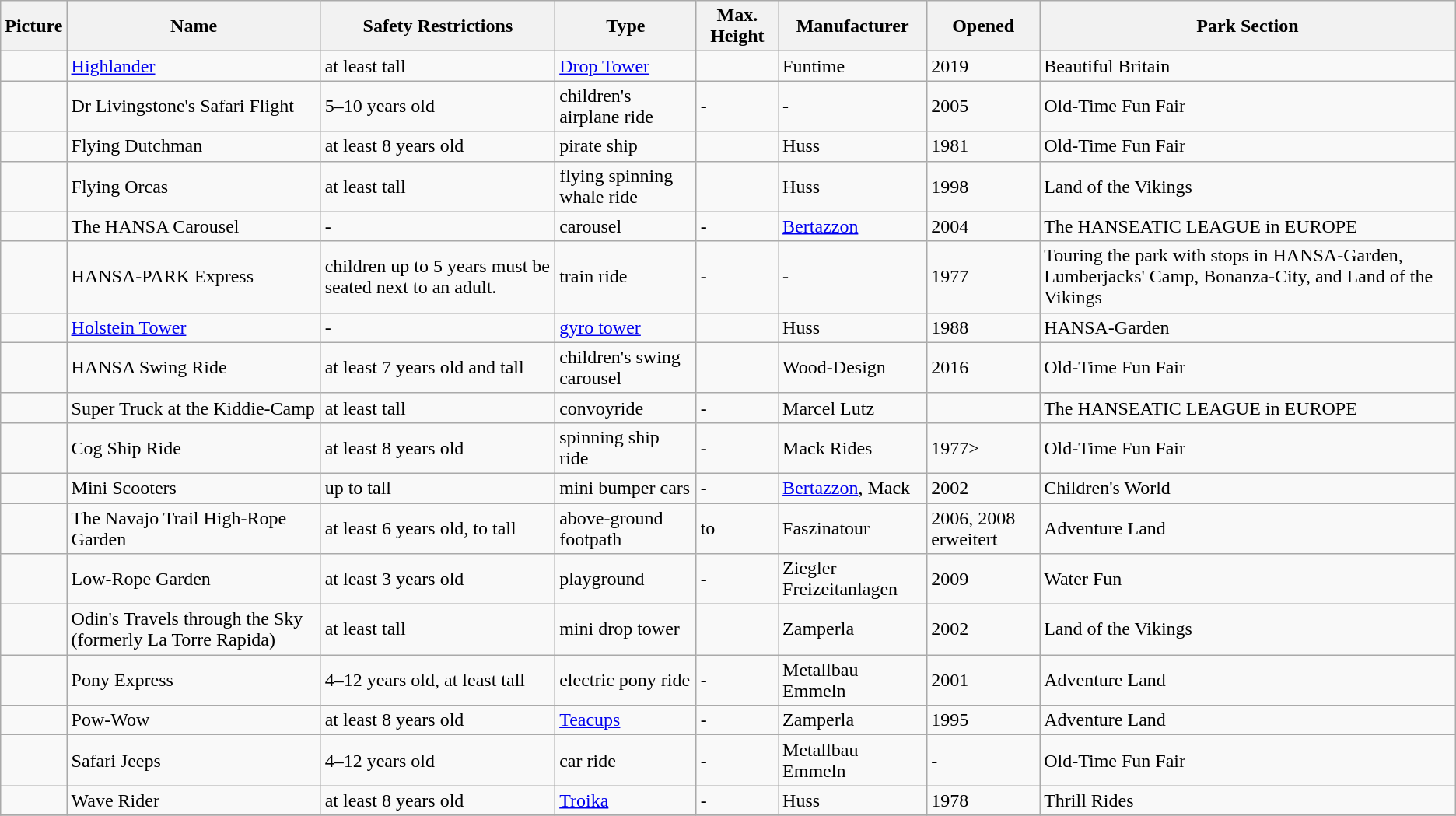<table class="wikitable">
<tr>
<th>Picture</th>
<th>Name</th>
<th>Safety Restrictions</th>
<th>Type</th>
<th>Max. Height</th>
<th>Manufacturer</th>
<th>Opened</th>
<th>Park Section</th>
</tr>
<tr>
<td></td>
<td><a href='#'>Highlander</a></td>
<td>at least  tall</td>
<td><a href='#'>Drop Tower</a></td>
<td></td>
<td>Funtime</td>
<td>2019</td>
<td>Beautiful Britain</td>
</tr>
<tr>
<td></td>
<td>Dr Livingstone's Safari Flight</td>
<td>5–10 years old</td>
<td>children's airplane ride</td>
<td>-</td>
<td>-</td>
<td>2005</td>
<td>Old-Time Fun Fair</td>
</tr>
<tr>
<td></td>
<td>Flying Dutchman</td>
<td>at least 8 years old</td>
<td>pirate ship</td>
<td></td>
<td>Huss</td>
<td>1981</td>
<td>Old-Time Fun Fair</td>
</tr>
<tr>
<td></td>
<td>Flying Orcas</td>
<td>at least  tall</td>
<td>flying spinning whale ride</td>
<td></td>
<td>Huss</td>
<td>1998</td>
<td>Land of the Vikings</td>
</tr>
<tr>
<td></td>
<td>The HANSA Carousel</td>
<td>-</td>
<td>carousel</td>
<td>-</td>
<td><a href='#'>Bertazzon</a></td>
<td>2004</td>
<td>The HANSEATIC LEAGUE in EUROPE</td>
</tr>
<tr>
<td></td>
<td>HANSA-PARK Express</td>
<td>children up to 5 years must be seated next to an adult.</td>
<td>train ride</td>
<td>-</td>
<td>-</td>
<td>1977</td>
<td>Touring the park with stops in HANSA-Garden, Lumberjacks' Camp, Bonanza-City, and Land of the Vikings</td>
</tr>
<tr>
<td></td>
<td><a href='#'>Holstein Tower</a></td>
<td>-</td>
<td><a href='#'>gyro tower</a></td>
<td></td>
<td>Huss</td>
<td>1988</td>
<td>HANSA-Garden</td>
</tr>
<tr>
<td></td>
<td>HANSA Swing Ride</td>
<td>at least 7 years old and  tall</td>
<td>children's swing carousel</td>
<td></td>
<td>Wood-Design</td>
<td>2016</td>
<td>Old-Time Fun Fair</td>
</tr>
<tr>
<td></td>
<td>Super Truck at the Kiddie-Camp</td>
<td>at least  tall</td>
<td>convoyride</td>
<td>-</td>
<td>Marcel Lutz</td>
<td></td>
<td>The HANSEATIC LEAGUE in EUROPE</td>
</tr>
<tr>
<td></td>
<td>Cog Ship Ride</td>
<td>at least 8 years old</td>
<td>spinning ship ride</td>
<td>-</td>
<td>Mack Rides</td>
<td>1977></td>
<td>Old-Time Fun Fair</td>
</tr>
<tr>
<td></td>
<td>Mini Scooters</td>
<td>up to  tall</td>
<td>mini bumper cars</td>
<td>-</td>
<td><a href='#'>Bertazzon</a>, Mack</td>
<td>2002</td>
<td>Children's World</td>
</tr>
<tr>
<td></td>
<td>The Navajo Trail High-Rope Garden</td>
<td>at least 6 years old,  to  tall</td>
<td>above-ground footpath</td>
<td> to </td>
<td>Faszinatour</td>
<td>2006, 2008 erweitert</td>
<td>Adventure Land</td>
</tr>
<tr>
<td></td>
<td>Low-Rope Garden</td>
<td>at least 3 years old</td>
<td>playground</td>
<td>-</td>
<td>Ziegler Freizeitanlagen</td>
<td>2009</td>
<td>Water Fun</td>
</tr>
<tr>
<td></td>
<td>Odin's Travels through the Sky (formerly La Torre Rapida)</td>
<td>at least  tall</td>
<td>mini drop tower</td>
<td></td>
<td>Zamperla</td>
<td>2002</td>
<td>Land of the Vikings</td>
</tr>
<tr>
<td></td>
<td>Pony Express</td>
<td>4–12 years old, at least  tall</td>
<td>electric pony ride</td>
<td>-</td>
<td>Metallbau Emmeln</td>
<td>2001</td>
<td>Adventure Land</td>
</tr>
<tr>
<td></td>
<td>Pow-Wow</td>
<td>at least 8 years old</td>
<td><a href='#'>Teacups</a></td>
<td>-</td>
<td>Zamperla</td>
<td>1995</td>
<td>Adventure Land</td>
</tr>
<tr>
<td></td>
<td>Safari Jeeps</td>
<td>4–12 years old</td>
<td>car ride</td>
<td>-</td>
<td>Metallbau Emmeln</td>
<td>-</td>
<td>Old-Time Fun Fair</td>
</tr>
<tr>
<td></td>
<td>Wave Rider</td>
<td>at least 8 years old</td>
<td><a href='#'>Troika</a></td>
<td>-</td>
<td>Huss</td>
<td>1978</td>
<td>Thrill Rides</td>
</tr>
<tr>
</tr>
</table>
